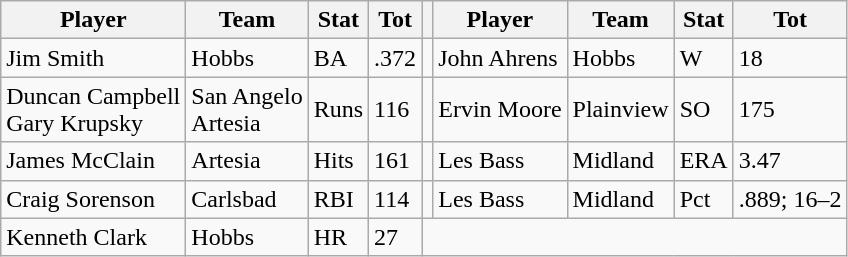<table class="wikitable">
<tr>
<th>Player</th>
<th>Team</th>
<th>Stat</th>
<th>Tot</th>
<th></th>
<th>Player</th>
<th>Team</th>
<th>Stat</th>
<th>Tot</th>
</tr>
<tr>
<td>Jim Smith</td>
<td>Hobbs</td>
<td>BA</td>
<td>.372</td>
<td></td>
<td>John Ahrens</td>
<td>Hobbs</td>
<td>W</td>
<td>18</td>
</tr>
<tr>
<td>Duncan Campbell <br> Gary Krupsky</td>
<td>San Angelo<br>Artesia</td>
<td>Runs</td>
<td>116</td>
<td></td>
<td>Ervin Moore</td>
<td>Plainview</td>
<td>SO</td>
<td>175</td>
</tr>
<tr>
<td>James McClain</td>
<td>Artesia</td>
<td>Hits</td>
<td>161</td>
<td></td>
<td>Les Bass</td>
<td>Midland</td>
<td>ERA</td>
<td>3.47</td>
</tr>
<tr>
<td>Craig Sorenson</td>
<td>Carlsbad</td>
<td>RBI</td>
<td>114</td>
<td></td>
<td>Les Bass</td>
<td>Midland</td>
<td>Pct</td>
<td>.889; 16–2</td>
</tr>
<tr>
<td>Kenneth Clark</td>
<td>Hobbs</td>
<td>HR</td>
<td>27</td>
</tr>
</table>
